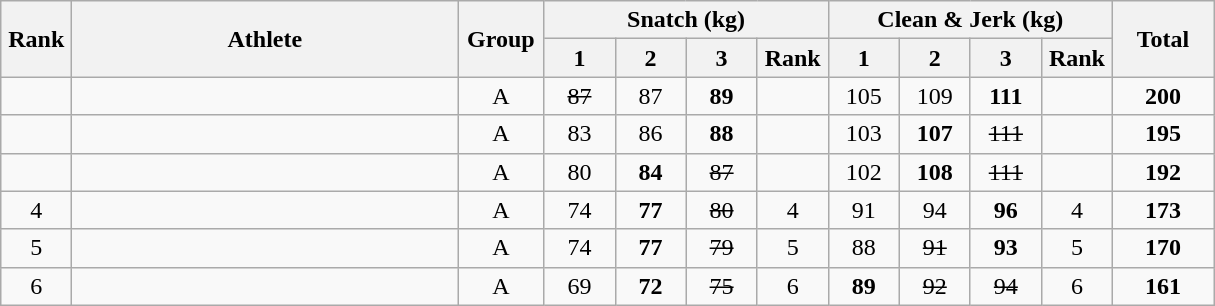<table class = "wikitable" style="text-align:center;">
<tr>
<th rowspan=2 width=40>Rank</th>
<th rowspan=2 width=250>Athlete</th>
<th rowspan=2 width=50>Group</th>
<th colspan=4>Snatch (kg)</th>
<th colspan=4>Clean & Jerk (kg)</th>
<th rowspan=2 width=60>Total</th>
</tr>
<tr>
<th width=40>1</th>
<th width=40>2</th>
<th width=40>3</th>
<th width=40>Rank</th>
<th width=40>1</th>
<th width=40>2</th>
<th width=40>3</th>
<th width=40>Rank</th>
</tr>
<tr>
<td></td>
<td align=left></td>
<td>A</td>
<td><s>87</s></td>
<td>87</td>
<td><strong>89</strong></td>
<td></td>
<td>105</td>
<td>109</td>
<td><strong>111</strong></td>
<td></td>
<td><strong>200</strong></td>
</tr>
<tr>
<td></td>
<td align=left></td>
<td>A</td>
<td>83</td>
<td>86</td>
<td><strong>88</strong></td>
<td></td>
<td>103</td>
<td><strong>107</strong></td>
<td><s>111</s></td>
<td></td>
<td><strong>195</strong></td>
</tr>
<tr>
<td></td>
<td align=left></td>
<td>A</td>
<td>80</td>
<td><strong>84</strong></td>
<td><s>87</s></td>
<td></td>
<td>102</td>
<td><strong>108</strong></td>
<td><s>111</s></td>
<td></td>
<td><strong>192</strong></td>
</tr>
<tr>
<td>4</td>
<td align=left></td>
<td>A</td>
<td>74</td>
<td><strong>77</strong></td>
<td><s>80</s></td>
<td>4</td>
<td>91</td>
<td>94</td>
<td><strong>96</strong></td>
<td>4</td>
<td><strong>173</strong></td>
</tr>
<tr>
<td>5</td>
<td align=left></td>
<td>A</td>
<td>74</td>
<td><strong>77</strong></td>
<td><s>79</s></td>
<td>5</td>
<td>88</td>
<td><s>91</s></td>
<td><strong>93</strong></td>
<td>5</td>
<td><strong>170</strong></td>
</tr>
<tr>
<td>6</td>
<td align=left></td>
<td>A</td>
<td>69</td>
<td><strong>72</strong></td>
<td><s>75</s></td>
<td>6</td>
<td><strong>89</strong></td>
<td><s>92</s></td>
<td><s>94</s></td>
<td>6</td>
<td><strong>161</strong></td>
</tr>
</table>
